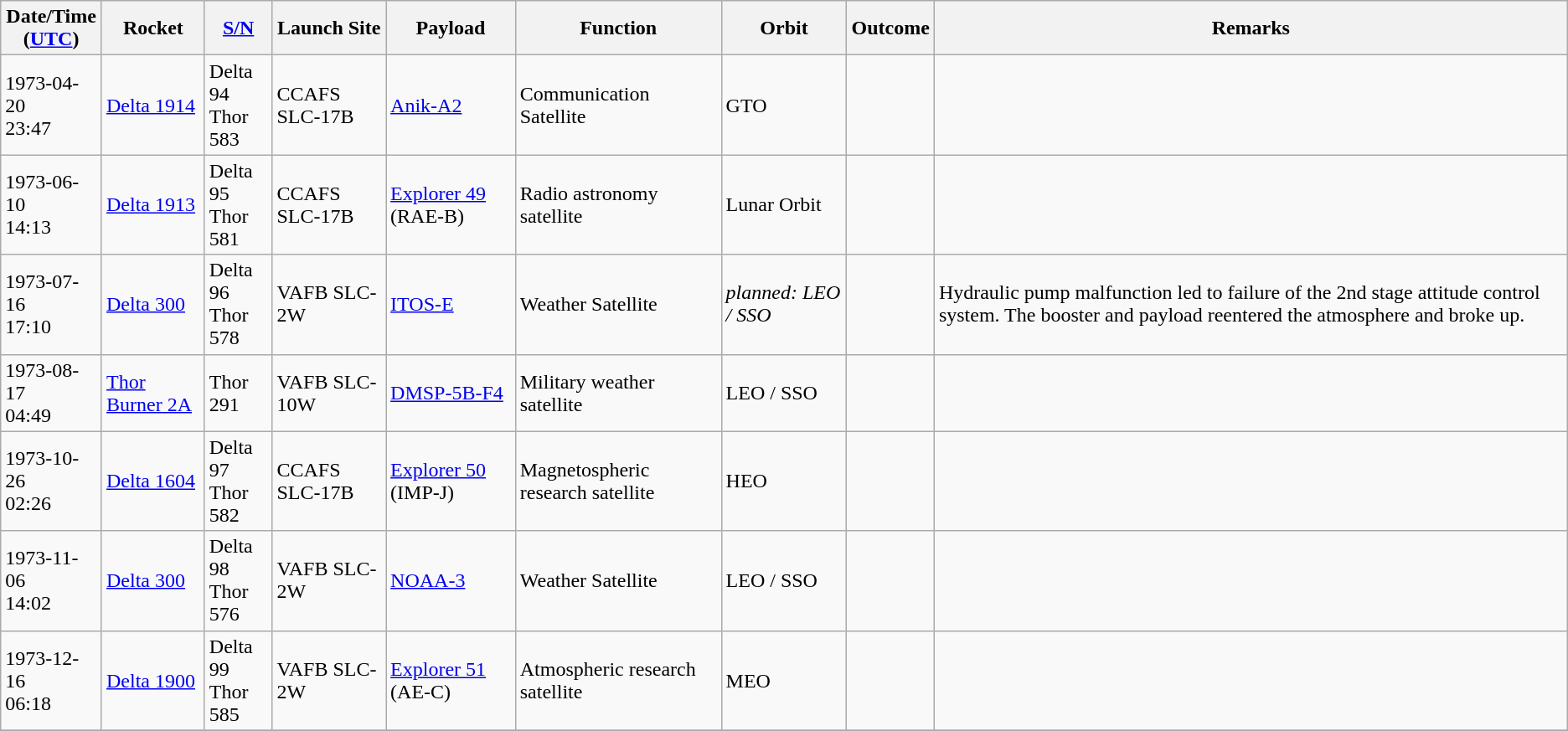<table class="wikitable" style="margin: 1em 1em 1em 0";>
<tr>
<th>Date/Time<br>(<a href='#'>UTC</a>)</th>
<th>Rocket</th>
<th><a href='#'>S/N</a></th>
<th>Launch Site</th>
<th>Payload</th>
<th>Function</th>
<th>Orbit</th>
<th>Outcome</th>
<th>Remarks</th>
</tr>
<tr>
<td>1973-04-20<br>23:47</td>
<td><a href='#'>Delta 1914</a></td>
<td>Delta 94<br>Thor 583</td>
<td>CCAFS SLC-17B</td>
<td><a href='#'>Anik-A2</a></td>
<td>Communication Satellite</td>
<td>GTO</td>
<td></td>
<td></td>
</tr>
<tr>
<td>1973-06-10<br>14:13</td>
<td><a href='#'>Delta 1913</a></td>
<td>Delta 95<br>Thor 581</td>
<td>CCAFS SLC-17B</td>
<td><a href='#'>Explorer 49</a> (RAE-B)</td>
<td>Radio astronomy satellite</td>
<td>Lunar Orbit</td>
<td></td>
<td></td>
</tr>
<tr>
<td>1973-07-16<br>17:10</td>
<td><a href='#'>Delta 300</a></td>
<td>Delta 96<br>Thor 578</td>
<td>VAFB SLC-2W</td>
<td><a href='#'>ITOS-E</a></td>
<td>Weather Satellite</td>
<td><em>planned: LEO / SSO</em></td>
<td></td>
<td>Hydraulic pump malfunction led to failure of the 2nd stage attitude control system. The booster and payload reentered the atmosphere and broke up.</td>
</tr>
<tr>
<td>1973-08-17<br>04:49</td>
<td><a href='#'>Thor Burner 2A</a></td>
<td>Thor 291</td>
<td>VAFB SLC-10W</td>
<td><a href='#'>DMSP-5B-F4</a></td>
<td>Military weather satellite</td>
<td>LEO / SSO</td>
<td></td>
<td></td>
</tr>
<tr>
<td>1973-10-26<br>02:26</td>
<td><a href='#'>Delta 1604</a></td>
<td>Delta 97<br>Thor 582</td>
<td>CCAFS SLC-17B</td>
<td><a href='#'>Explorer 50</a> (IMP-J)</td>
<td>Magnetospheric research satellite</td>
<td>HEO</td>
<td></td>
<td></td>
</tr>
<tr>
<td>1973-11-06<br>14:02</td>
<td><a href='#'>Delta 300</a></td>
<td>Delta 98<br>Thor 576</td>
<td>VAFB SLC-2W</td>
<td><a href='#'>NOAA-3</a></td>
<td>Weather Satellite</td>
<td>LEO / SSO</td>
<td></td>
<td></td>
</tr>
<tr>
<td>1973-12-16<br>06:18</td>
<td><a href='#'>Delta 1900</a></td>
<td>Delta 99<br>Thor 585</td>
<td>VAFB SLC-2W</td>
<td><a href='#'>Explorer 51</a> (AE-C)</td>
<td>Atmospheric research satellite</td>
<td>MEO</td>
<td></td>
<td></td>
</tr>
<tr>
</tr>
</table>
